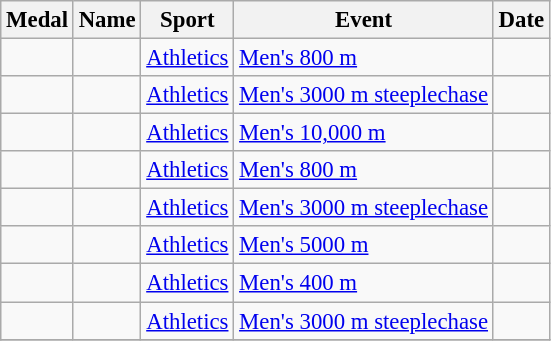<table class="wikitable sortable" style="font-size: 95%;">
<tr>
<th>Medal</th>
<th>Name</th>
<th>Sport</th>
<th>Event</th>
<th>Date</th>
</tr>
<tr>
<td></td>
<td></td>
<td><a href='#'>Athletics</a></td>
<td><a href='#'>Men's 800 m</a></td>
<td></td>
</tr>
<tr>
<td></td>
<td></td>
<td><a href='#'>Athletics</a></td>
<td><a href='#'>Men's 3000 m steeplechase</a></td>
<td></td>
</tr>
<tr>
<td></td>
<td></td>
<td><a href='#'>Athletics</a></td>
<td><a href='#'>Men's 10,000 m</a></td>
<td></td>
</tr>
<tr>
<td></td>
<td></td>
<td><a href='#'>Athletics</a></td>
<td><a href='#'>Men's 800 m</a></td>
<td></td>
</tr>
<tr>
<td></td>
<td></td>
<td><a href='#'>Athletics</a></td>
<td><a href='#'>Men's 3000 m steeplechase</a></td>
<td></td>
</tr>
<tr>
<td></td>
<td></td>
<td><a href='#'>Athletics</a></td>
<td><a href='#'>Men's 5000 m</a></td>
<td></td>
</tr>
<tr>
<td></td>
<td></td>
<td><a href='#'>Athletics</a></td>
<td><a href='#'>Men's 400 m</a></td>
<td></td>
</tr>
<tr>
<td></td>
<td></td>
<td><a href='#'>Athletics</a></td>
<td><a href='#'>Men's 3000 m steeplechase</a></td>
<td></td>
</tr>
<tr>
</tr>
</table>
